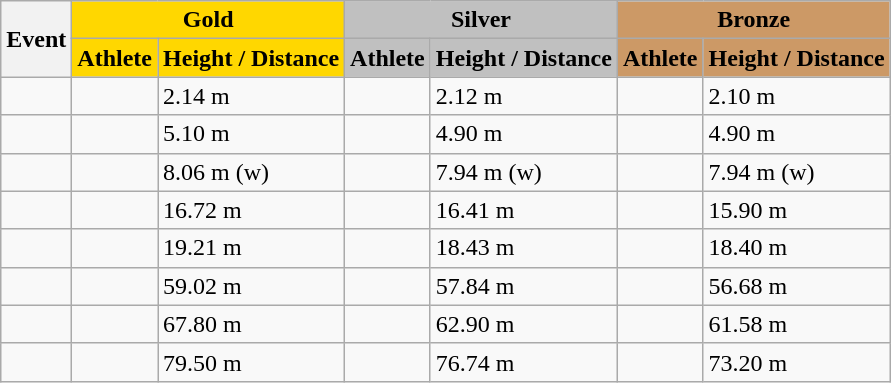<table class="wikitable">
<tr>
<th scope="col" rowspan=2>Event</th>
<th scope="colgroup" colspan=2 style="background-color: gold;">Gold</th>
<th scope="colgroup" colspan=2 style="background-color: silver;">Silver</th>
<th scope="colgroup" colspan=2 style="background-color: #cc9966;">Bronze</th>
</tr>
<tr>
<th scope="col" style="background-color:gold;">Athlete</th>
<th scope="col" style="background-color:gold;">Height / Distance</th>
<th scope="col" style="background-color:silver;">Athlete</th>
<th scope="col" style="background-color:silver;">Height / Distance</th>
<th scope="col" style="background-color:#cc9966;">Athlete</th>
<th scope="col" style="background-color:#cc9966;">Height / Distance</th>
</tr>
<tr>
<td></td>
<td></td>
<td>2.14 m</td>
<td></td>
<td>2.12 m</td>
<td></td>
<td>2.10 m</td>
</tr>
<tr>
<td></td>
<td></td>
<td>5.10 m</td>
<td></td>
<td>4.90 m</td>
<td></td>
<td>4.90 m</td>
</tr>
<tr>
<td></td>
<td></td>
<td>8.06 m (w)</td>
<td></td>
<td>7.94 m (w)</td>
<td></td>
<td>7.94 m (w)</td>
</tr>
<tr>
<td></td>
<td></td>
<td>16.72 m</td>
<td></td>
<td>16.41 m</td>
<td></td>
<td>15.90 m</td>
</tr>
<tr>
<td></td>
<td></td>
<td>19.21 m</td>
<td></td>
<td>18.43 m</td>
<td></td>
<td>18.40 m</td>
</tr>
<tr>
<td></td>
<td></td>
<td>59.02 m</td>
<td></td>
<td>57.84 m</td>
<td></td>
<td>56.68 m</td>
</tr>
<tr>
<td></td>
<td></td>
<td>67.80 m</td>
<td></td>
<td>62.90 m</td>
<td></td>
<td>61.58 m</td>
</tr>
<tr>
<td></td>
<td></td>
<td>79.50 m</td>
<td></td>
<td>76.74 m</td>
<td></td>
<td>73.20 m</td>
</tr>
</table>
